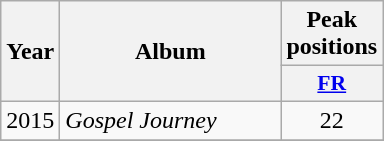<table class="wikitable">
<tr>
<th align="center" rowspan="2" width="10">Year</th>
<th align="center" rowspan="2" width="140">Album</th>
<th align="center" colspan="1" width="20">Peak positions</th>
</tr>
<tr>
<th scope="col" style="width:3em;font-size:90%;"><a href='#'>FR</a><br></th>
</tr>
<tr>
<td style="text-align:center;">2015</td>
<td><em>Gospel Journey</em></td>
<td style="text-align:center;">22</td>
</tr>
<tr>
</tr>
</table>
